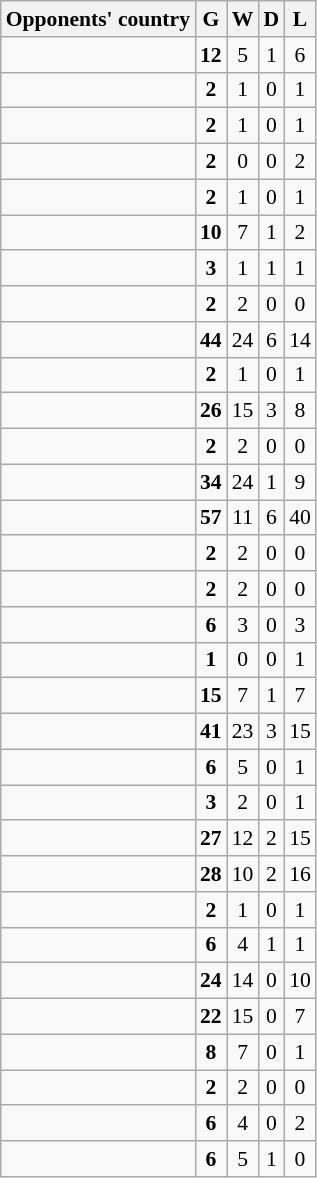<table class="wikitable" style="font-size:90%; text-align:center;">
<tr>
<th>Opponents' country</th>
<th>G</th>
<th>W</th>
<th>D</th>
<th>L</th>
</tr>
<tr>
<td align=left></td>
<td><strong>12</strong></td>
<td>5</td>
<td>1</td>
<td>6</td>
</tr>
<tr>
<td align=left></td>
<td><strong>2</strong></td>
<td>1</td>
<td>0</td>
<td>1</td>
</tr>
<tr>
<td align=left></td>
<td><strong>2</strong></td>
<td>1</td>
<td>0</td>
<td>1</td>
</tr>
<tr>
<td align=left></td>
<td><strong>2</strong></td>
<td>0</td>
<td>0</td>
<td>2</td>
</tr>
<tr>
<td align=left></td>
<td><strong>2</strong></td>
<td>1</td>
<td>0</td>
<td>1</td>
</tr>
<tr>
<td align=left></td>
<td><strong>10</strong></td>
<td>7</td>
<td>1</td>
<td>2</td>
</tr>
<tr>
<td align=left></td>
<td><strong>3</strong></td>
<td>1</td>
<td>1</td>
<td>1</td>
</tr>
<tr>
<td align=left></td>
<td><strong>2</strong></td>
<td>2</td>
<td>0</td>
<td>0</td>
</tr>
<tr>
<td align=left></td>
<td><strong>44</strong></td>
<td>24</td>
<td>6</td>
<td>14</td>
</tr>
<tr>
<td align=left></td>
<td><strong>2</strong></td>
<td>1</td>
<td>0</td>
<td>1</td>
</tr>
<tr>
<td align=left></td>
<td><strong>26</strong></td>
<td>15</td>
<td>3</td>
<td>8</td>
</tr>
<tr>
<td align=left></td>
<td><strong>2</strong></td>
<td>2</td>
<td>0</td>
<td>0</td>
</tr>
<tr>
<td align=left></td>
<td><strong>34</strong></td>
<td>24</td>
<td>1</td>
<td>9</td>
</tr>
<tr>
<td align=left></td>
<td><strong>57</strong></td>
<td>11</td>
<td>6</td>
<td>40</td>
</tr>
<tr>
<td align=left></td>
<td><strong>2</strong></td>
<td>2</td>
<td>0</td>
<td>0</td>
</tr>
<tr>
<td align=left></td>
<td><strong>2</strong></td>
<td>2</td>
<td>0</td>
<td>0</td>
</tr>
<tr>
<td align=left></td>
<td><strong>6</strong></td>
<td>3</td>
<td>0</td>
<td>3</td>
</tr>
<tr>
<td align=left></td>
<td><strong>1</strong></td>
<td>0</td>
<td>0</td>
<td>1</td>
</tr>
<tr>
<td align=left></td>
<td><strong>15</strong></td>
<td>7</td>
<td>1</td>
<td>7</td>
</tr>
<tr>
<td align=left></td>
<td><strong>41</strong></td>
<td>23</td>
<td>3</td>
<td>15</td>
</tr>
<tr>
<td align=left></td>
<td><strong>6</strong></td>
<td>5</td>
<td>0</td>
<td>1</td>
</tr>
<tr>
<td align=left></td>
<td><strong>3</strong></td>
<td>2</td>
<td>0</td>
<td>1</td>
</tr>
<tr>
<td align=left></td>
<td><strong>27</strong></td>
<td>12</td>
<td>2</td>
<td>15</td>
</tr>
<tr>
<td align=left></td>
<td><strong>28</strong></td>
<td>10</td>
<td>2</td>
<td>16</td>
</tr>
<tr>
<td align=left></td>
<td><strong>2</strong></td>
<td>1</td>
<td>0</td>
<td>1</td>
</tr>
<tr>
<td align=left></td>
<td><strong>6</strong></td>
<td>4</td>
<td>1</td>
<td>1</td>
</tr>
<tr>
<td align=left></td>
<td><strong>24</strong></td>
<td>14</td>
<td>0</td>
<td>10</td>
</tr>
<tr>
<td align=left></td>
<td><strong>22</strong></td>
<td>15</td>
<td>0</td>
<td>7</td>
</tr>
<tr>
<td align=left></td>
<td><strong>8</strong></td>
<td>7</td>
<td>0</td>
<td>1</td>
</tr>
<tr>
<td align=left></td>
<td><strong>2</strong></td>
<td>2</td>
<td>0</td>
<td>0</td>
</tr>
<tr>
<td align=left></td>
<td><strong>6</strong></td>
<td>4</td>
<td>0</td>
<td>2</td>
</tr>
<tr>
<td align=left></td>
<td><strong>6</strong></td>
<td>5</td>
<td>1</td>
<td>0</td>
</tr>
</table>
